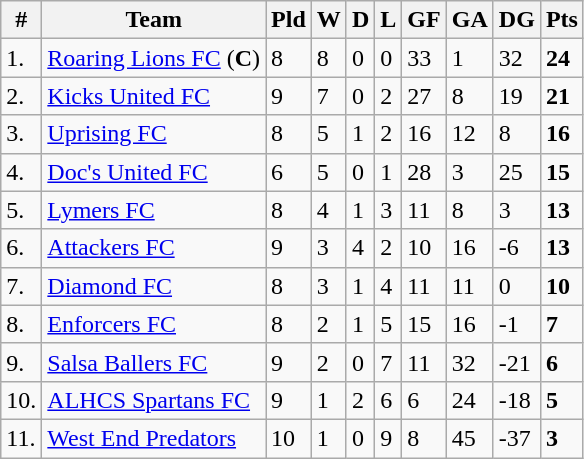<table class="wikitable sortable">
<tr>
<th>#</th>
<th>Team</th>
<th>Pld</th>
<th>W</th>
<th>D</th>
<th>L</th>
<th>GF</th>
<th>GA</th>
<th>DG</th>
<th>Pts</th>
</tr>
<tr>
<td>1.</td>
<td><a href='#'>Roaring Lions FC</a> (<strong>C</strong>)</td>
<td>8</td>
<td>8</td>
<td>0</td>
<td>0</td>
<td>33</td>
<td>1</td>
<td>32</td>
<td><strong>24</strong></td>
</tr>
<tr>
<td>2.</td>
<td><a href='#'>Kicks United FC</a></td>
<td>9</td>
<td>7</td>
<td>0</td>
<td>2</td>
<td>27</td>
<td>8</td>
<td>19</td>
<td><strong>21</strong></td>
</tr>
<tr>
<td>3.</td>
<td><a href='#'>Uprising FC</a></td>
<td>8</td>
<td>5</td>
<td>1</td>
<td>2</td>
<td>16</td>
<td>12</td>
<td>8</td>
<td><strong>16</strong></td>
</tr>
<tr>
<td>4.</td>
<td><a href='#'>Doc's United FC</a></td>
<td>6</td>
<td>5</td>
<td>0</td>
<td>1</td>
<td>28</td>
<td>3</td>
<td>25</td>
<td><strong>15</strong></td>
</tr>
<tr>
<td>5.</td>
<td><a href='#'>Lymers FC</a></td>
<td>8</td>
<td>4</td>
<td>1</td>
<td>3</td>
<td>11</td>
<td>8</td>
<td>3</td>
<td><strong>13</strong></td>
</tr>
<tr>
<td>6.</td>
<td><a href='#'>Attackers FC</a></td>
<td>9</td>
<td>3</td>
<td>4</td>
<td>2</td>
<td>10</td>
<td>16</td>
<td>-6</td>
<td><strong>13</strong></td>
</tr>
<tr>
<td>7.</td>
<td><a href='#'>Diamond FC</a></td>
<td>8</td>
<td>3</td>
<td>1</td>
<td>4</td>
<td>11</td>
<td>11</td>
<td>0</td>
<td><strong>10</strong></td>
</tr>
<tr>
<td>8.</td>
<td><a href='#'>Enforcers FC</a></td>
<td>8</td>
<td>2</td>
<td>1</td>
<td>5</td>
<td>15</td>
<td>16</td>
<td>-1</td>
<td><strong>7</strong></td>
</tr>
<tr>
<td>9.</td>
<td><a href='#'>Salsa Ballers FC</a></td>
<td>9</td>
<td>2</td>
<td>0</td>
<td>7</td>
<td>11</td>
<td>32</td>
<td>-21</td>
<td><strong>6</strong></td>
</tr>
<tr>
<td>10.</td>
<td><a href='#'>ALHCS Spartans FC</a></td>
<td>9</td>
<td>1</td>
<td>2</td>
<td>6</td>
<td>6</td>
<td>24</td>
<td>-18</td>
<td><strong>5</strong></td>
</tr>
<tr>
<td>11.</td>
<td><a href='#'>West End Predators</a></td>
<td>10</td>
<td>1</td>
<td>0</td>
<td>9</td>
<td>8</td>
<td>45</td>
<td>-37</td>
<td><strong>3</strong></td>
</tr>
</table>
